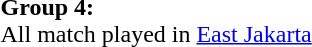<table>
<tr>
<td><strong>Group 4:</strong><br>All match played in <a href='#'>East Jakarta</a>
</td>
</tr>
</table>
